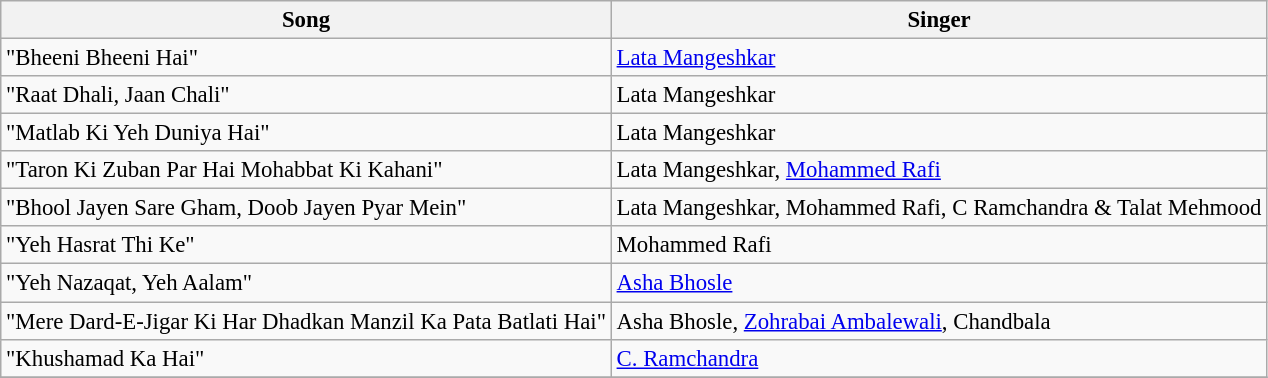<table class="wikitable" style="font-size:95%;">
<tr>
<th>Song</th>
<th>Singer</th>
</tr>
<tr>
<td>"Bheeni Bheeni Hai"</td>
<td><a href='#'>Lata Mangeshkar</a></td>
</tr>
<tr>
<td>"Raat Dhali, Jaan Chali"</td>
<td>Lata Mangeshkar</td>
</tr>
<tr>
<td>"Matlab Ki Yeh Duniya Hai"</td>
<td>Lata Mangeshkar</td>
</tr>
<tr>
<td>"Taron Ki Zuban Par Hai Mohabbat Ki Kahani"</td>
<td>Lata Mangeshkar, <a href='#'>Mohammed Rafi</a></td>
</tr>
<tr>
<td>"Bhool Jayen Sare Gham, Doob Jayen Pyar Mein"</td>
<td>Lata Mangeshkar, Mohammed Rafi, C Ramchandra & Talat Mehmood</td>
</tr>
<tr>
<td>"Yeh Hasrat Thi Ke"</td>
<td>Mohammed Rafi</td>
</tr>
<tr>
<td>"Yeh Nazaqat, Yeh Aalam"</td>
<td><a href='#'>Asha Bhosle</a></td>
</tr>
<tr>
<td>"Mere Dard-E-Jigar Ki Har Dhadkan Manzil Ka Pata Batlati Hai"</td>
<td>Asha Bhosle, <a href='#'>Zohrabai Ambalewali</a>, Chandbala</td>
</tr>
<tr>
<td>"Khushamad Ka Hai"</td>
<td><a href='#'>C. Ramchandra</a></td>
</tr>
<tr>
</tr>
</table>
